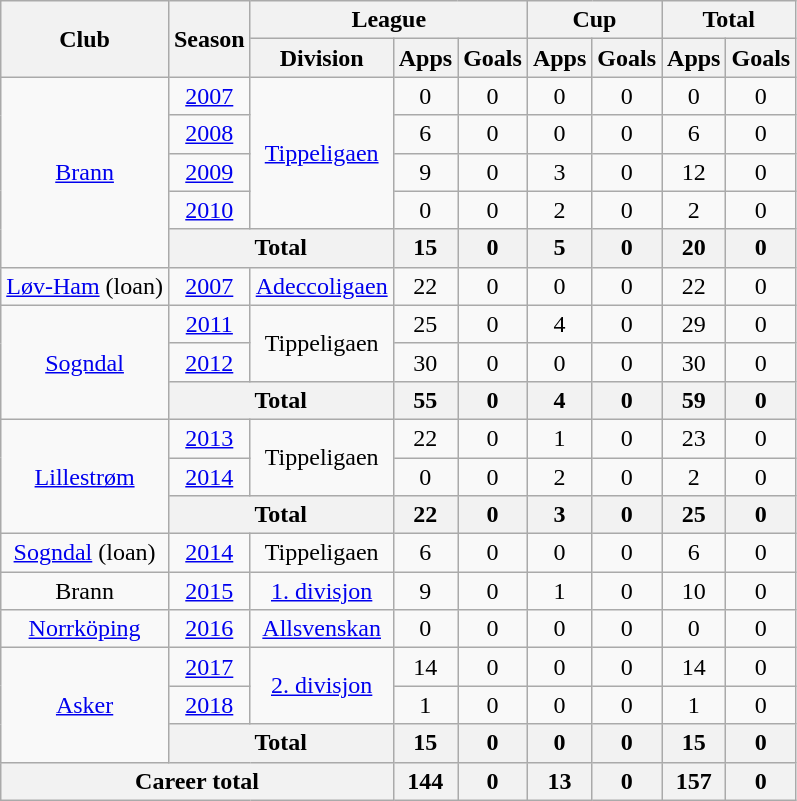<table class="wikitable" style="text-align:center">
<tr>
<th rowspan="2">Club</th>
<th rowspan="2">Season</th>
<th colspan="3">League</th>
<th colspan="2">Cup</th>
<th colspan="2">Total</th>
</tr>
<tr>
<th>Division</th>
<th>Apps</th>
<th>Goals</th>
<th>Apps</th>
<th>Goals</th>
<th>Apps</th>
<th>Goals</th>
</tr>
<tr>
<td rowspan="5"><a href='#'>Brann</a></td>
<td><a href='#'>2007</a></td>
<td rowspan="4"><a href='#'>Tippeligaen</a></td>
<td>0</td>
<td>0</td>
<td>0</td>
<td>0</td>
<td>0</td>
<td>0</td>
</tr>
<tr>
<td><a href='#'>2008</a></td>
<td>6</td>
<td>0</td>
<td>0</td>
<td>0</td>
<td>6</td>
<td>0</td>
</tr>
<tr>
<td><a href='#'>2009</a></td>
<td>9</td>
<td>0</td>
<td>3</td>
<td>0</td>
<td>12</td>
<td>0</td>
</tr>
<tr>
<td><a href='#'>2010</a></td>
<td>0</td>
<td>0</td>
<td>2</td>
<td>0</td>
<td>2</td>
<td>0</td>
</tr>
<tr>
<th colspan="2">Total</th>
<th>15</th>
<th>0</th>
<th>5</th>
<th>0</th>
<th>20</th>
<th>0</th>
</tr>
<tr>
<td><a href='#'>Løv-Ham</a> (loan)</td>
<td><a href='#'>2007</a></td>
<td><a href='#'>Adeccoligaen</a></td>
<td>22</td>
<td>0</td>
<td>0</td>
<td>0</td>
<td>22</td>
<td>0</td>
</tr>
<tr>
<td rowspan="3"><a href='#'>Sogndal</a></td>
<td><a href='#'>2011</a></td>
<td rowspan="2">Tippeligaen</td>
<td>25</td>
<td>0</td>
<td>4</td>
<td>0</td>
<td>29</td>
<td>0</td>
</tr>
<tr>
<td><a href='#'>2012</a></td>
<td>30</td>
<td>0</td>
<td>0</td>
<td>0</td>
<td>30</td>
<td>0</td>
</tr>
<tr>
<th colspan="2">Total</th>
<th>55</th>
<th>0</th>
<th>4</th>
<th>0</th>
<th>59</th>
<th>0</th>
</tr>
<tr>
<td rowspan="3"><a href='#'>Lillestrøm</a></td>
<td><a href='#'>2013</a></td>
<td rowspan="2">Tippeligaen</td>
<td>22</td>
<td>0</td>
<td>1</td>
<td>0</td>
<td>23</td>
<td>0</td>
</tr>
<tr>
<td><a href='#'>2014</a></td>
<td>0</td>
<td>0</td>
<td>2</td>
<td>0</td>
<td>2</td>
<td>0</td>
</tr>
<tr>
<th colspan="2">Total</th>
<th>22</th>
<th>0</th>
<th>3</th>
<th>0</th>
<th>25</th>
<th>0</th>
</tr>
<tr>
<td><a href='#'>Sogndal</a> (loan)</td>
<td><a href='#'>2014</a></td>
<td>Tippeligaen</td>
<td>6</td>
<td>0</td>
<td>0</td>
<td>0</td>
<td>6</td>
<td>0</td>
</tr>
<tr>
<td>Brann</td>
<td><a href='#'>2015</a></td>
<td><a href='#'>1. divisjon</a></td>
<td>9</td>
<td>0</td>
<td>1</td>
<td>0</td>
<td>10</td>
<td>0</td>
</tr>
<tr>
<td><a href='#'>Norrköping</a></td>
<td><a href='#'>2016</a></td>
<td><a href='#'>Allsvenskan</a></td>
<td>0</td>
<td>0</td>
<td>0</td>
<td>0</td>
<td>0</td>
<td>0</td>
</tr>
<tr>
<td rowspan="3"><a href='#'>Asker</a></td>
<td><a href='#'>2017</a></td>
<td rowspan="2"><a href='#'>2. divisjon</a></td>
<td>14</td>
<td>0</td>
<td>0</td>
<td>0</td>
<td>14</td>
<td>0</td>
</tr>
<tr>
<td><a href='#'>2018</a></td>
<td>1</td>
<td>0</td>
<td>0</td>
<td>0</td>
<td>1</td>
<td>0</td>
</tr>
<tr>
<th colspan="2">Total</th>
<th>15</th>
<th>0</th>
<th>0</th>
<th>0</th>
<th>15</th>
<th>0</th>
</tr>
<tr>
<th colspan="3">Career total</th>
<th>144</th>
<th>0</th>
<th>13</th>
<th>0</th>
<th>157</th>
<th>0</th>
</tr>
</table>
